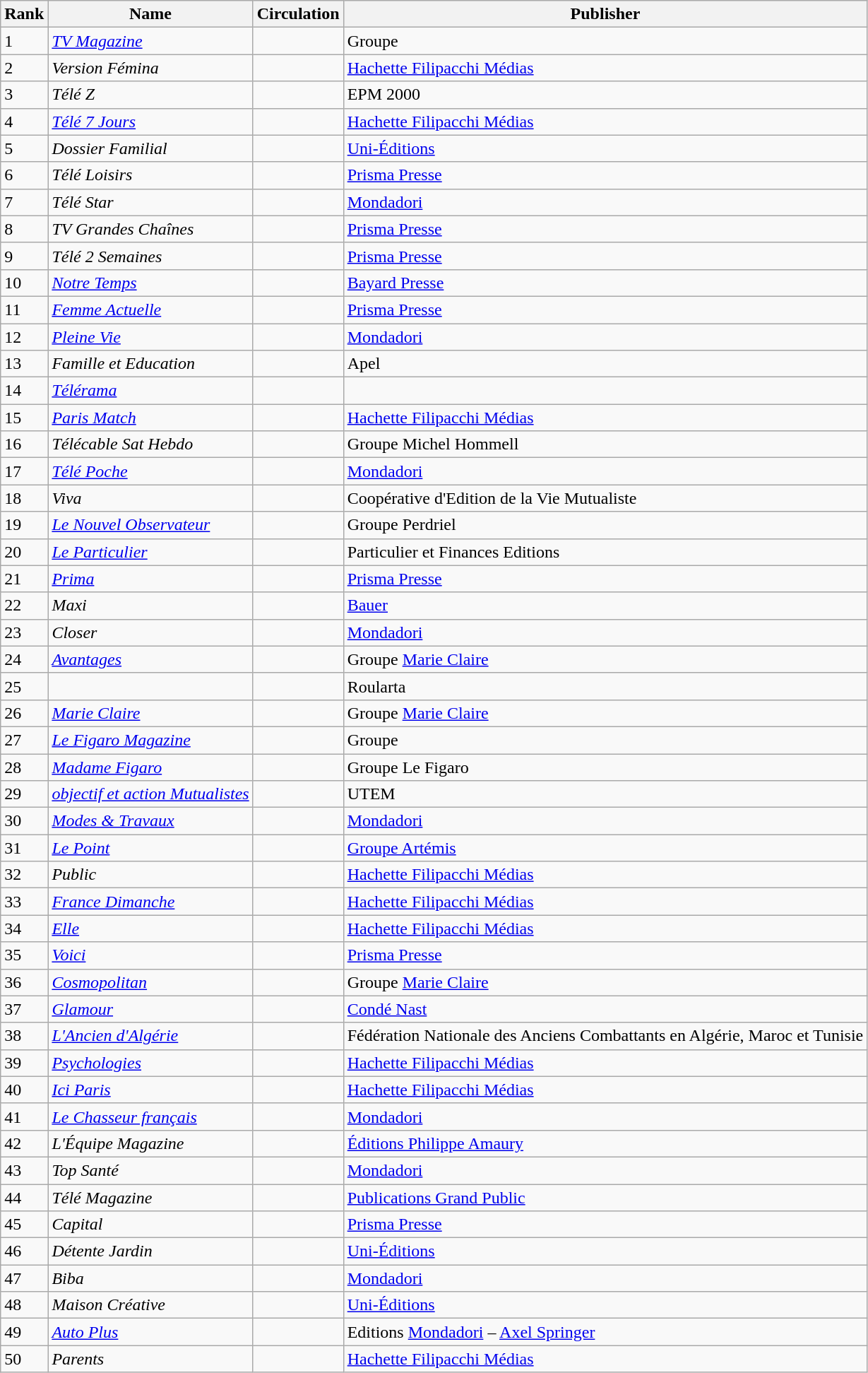<table class="wikitable sortable">
<tr>
<th>Rank</th>
<th>Name</th>
<th>Circulation</th>
<th>Publisher</th>
</tr>
<tr>
<td>1</td>
<td><em><a href='#'>TV Magazine</a></em></td>
<td></td>
<td>Groupe </td>
</tr>
<tr>
<td>2</td>
<td><em>Version Fémina</em></td>
<td></td>
<td><a href='#'>Hachette Filipacchi Médias</a></td>
</tr>
<tr>
<td>3</td>
<td><em>Télé Z</em></td>
<td></td>
<td>EPM 2000</td>
</tr>
<tr>
<td>4</td>
<td><em><a href='#'>Télé 7 Jours</a></em></td>
<td></td>
<td><a href='#'>Hachette Filipacchi Médias</a></td>
</tr>
<tr>
<td>5</td>
<td><em>Dossier Familial</em></td>
<td></td>
<td><a href='#'>Uni-Éditions</a></td>
</tr>
<tr>
<td>6</td>
<td><em>Télé Loisirs</em></td>
<td></td>
<td><a href='#'>Prisma Presse</a></td>
</tr>
<tr>
<td>7</td>
<td><em>Télé Star</em></td>
<td></td>
<td><a href='#'>Mondadori</a></td>
</tr>
<tr>
<td>8</td>
<td><em>TV Grandes Chaînes</em></td>
<td></td>
<td><a href='#'>Prisma Presse</a></td>
</tr>
<tr>
<td>9</td>
<td><em>Télé 2 Semaines</em></td>
<td></td>
<td><a href='#'>Prisma Presse</a></td>
</tr>
<tr>
<td>10</td>
<td><em><a href='#'>Notre Temps</a></em></td>
<td></td>
<td><a href='#'>Bayard Presse</a></td>
</tr>
<tr>
<td>11</td>
<td><em><a href='#'>Femme Actuelle</a></em></td>
<td></td>
<td><a href='#'>Prisma Presse</a></td>
</tr>
<tr>
<td>12</td>
<td><em><a href='#'>Pleine Vie</a></em></td>
<td></td>
<td><a href='#'>Mondadori</a></td>
</tr>
<tr>
<td>13</td>
<td><em>Famille et Education</em></td>
<td></td>
<td>Apel</td>
</tr>
<tr>
<td>14</td>
<td><em><a href='#'>Télérama</a></em></td>
<td></td>
<td></td>
</tr>
<tr>
<td>15</td>
<td><em><a href='#'>Paris Match</a></em></td>
<td></td>
<td><a href='#'>Hachette Filipacchi Médias</a></td>
</tr>
<tr>
<td>16</td>
<td><em>Télécable Sat Hebdo</em></td>
<td></td>
<td>Groupe Michel Hommell</td>
</tr>
<tr>
<td>17</td>
<td><em><a href='#'>Télé Poche</a></em></td>
<td></td>
<td><a href='#'>Mondadori</a></td>
</tr>
<tr>
<td>18</td>
<td><em>Viva</em></td>
<td></td>
<td>Coopérative d'Edition de la Vie Mutualiste</td>
</tr>
<tr>
<td>19</td>
<td><em><a href='#'>Le Nouvel Observateur</a></em></td>
<td></td>
<td>Groupe Perdriel</td>
</tr>
<tr>
<td>20</td>
<td><em><a href='#'>Le Particulier</a></em></td>
<td></td>
<td>Particulier et Finances Editions</td>
</tr>
<tr>
<td>21</td>
<td><em><a href='#'>Prima</a></em></td>
<td></td>
<td><a href='#'>Prisma Presse</a></td>
</tr>
<tr>
<td>22</td>
<td><em>Maxi</em></td>
<td></td>
<td><a href='#'>Bauer</a></td>
</tr>
<tr>
<td>23</td>
<td><em>Closer</em></td>
<td></td>
<td><a href='#'>Mondadori</a></td>
</tr>
<tr>
<td>24</td>
<td><em><a href='#'>Avantages</a></em></td>
<td></td>
<td>Groupe <a href='#'>Marie Claire</a></td>
</tr>
<tr>
<td>25</td>
<td></td>
<td></td>
<td>Roularta</td>
</tr>
<tr>
<td>26</td>
<td><em><a href='#'>Marie Claire</a></em></td>
<td></td>
<td>Groupe <a href='#'>Marie Claire</a></td>
</tr>
<tr>
<td>27</td>
<td><em><a href='#'>Le Figaro Magazine</a></em></td>
<td></td>
<td>Groupe </td>
</tr>
<tr>
<td>28</td>
<td><em><a href='#'>Madame Figaro</a></em></td>
<td></td>
<td>Groupe Le Figaro</td>
</tr>
<tr>
<td>29</td>
<td><em><a href='#'>objectif et action Mutualistes</a></em></td>
<td></td>
<td>UTEM</td>
</tr>
<tr>
<td>30</td>
<td><em><a href='#'>Modes & Travaux</a></em></td>
<td></td>
<td><a href='#'>Mondadori</a></td>
</tr>
<tr>
<td>31</td>
<td><em><a href='#'>Le Point</a></em></td>
<td></td>
<td><a href='#'>Groupe Artémis</a></td>
</tr>
<tr>
<td>32</td>
<td><em>Public</em></td>
<td></td>
<td><a href='#'>Hachette Filipacchi Médias</a></td>
</tr>
<tr>
<td>33</td>
<td><em><a href='#'>France Dimanche</a></em></td>
<td></td>
<td><a href='#'>Hachette Filipacchi Médias</a></td>
</tr>
<tr>
<td>34</td>
<td><em><a href='#'>Elle</a></em></td>
<td></td>
<td><a href='#'>Hachette Filipacchi Médias</a></td>
</tr>
<tr>
<td>35</td>
<td><em><a href='#'>Voici</a></em></td>
<td></td>
<td><a href='#'>Prisma Presse</a></td>
</tr>
<tr>
<td>36</td>
<td><em><a href='#'>Cosmopolitan</a></em></td>
<td></td>
<td>Groupe <a href='#'>Marie Claire</a></td>
</tr>
<tr>
<td>37</td>
<td><em><a href='#'>Glamour</a></em></td>
<td></td>
<td><a href='#'>Condé Nast</a></td>
</tr>
<tr>
<td>38</td>
<td><em><a href='#'>L'Ancien d'Algérie</a></em></td>
<td></td>
<td>Fédération Nationale des Anciens Combattants en Algérie, Maroc et Tunisie</td>
</tr>
<tr>
<td>39</td>
<td><em><a href='#'>Psychologies</a></em></td>
<td></td>
<td><a href='#'>Hachette Filipacchi Médias</a></td>
</tr>
<tr>
<td>40</td>
<td><em><a href='#'>Ici Paris</a></em></td>
<td></td>
<td><a href='#'>Hachette Filipacchi Médias</a></td>
</tr>
<tr>
<td>41</td>
<td><em><a href='#'>Le Chasseur français</a></em></td>
<td></td>
<td><a href='#'>Mondadori</a></td>
</tr>
<tr>
<td>42</td>
<td><em>L'Équipe Magazine</em></td>
<td></td>
<td><a href='#'>Éditions Philippe Amaury</a></td>
</tr>
<tr>
<td>43</td>
<td><em>Top Santé</em></td>
<td></td>
<td><a href='#'>Mondadori</a></td>
</tr>
<tr>
<td>44</td>
<td><em>Télé Magazine</em></td>
<td></td>
<td><a href='#'>Publications Grand Public</a></td>
</tr>
<tr>
<td>45</td>
<td><em>Capital</em></td>
<td></td>
<td><a href='#'>Prisma Presse</a></td>
</tr>
<tr>
<td>46</td>
<td><em>Détente Jardin</em></td>
<td></td>
<td><a href='#'>Uni-Éditions</a></td>
</tr>
<tr>
<td>47</td>
<td><em>Biba</em></td>
<td></td>
<td><a href='#'>Mondadori</a></td>
</tr>
<tr>
<td>48</td>
<td><em>Maison Créative</em></td>
<td></td>
<td><a href='#'>Uni-Éditions</a></td>
</tr>
<tr>
<td>49</td>
<td><em><a href='#'>Auto Plus</a></em></td>
<td></td>
<td>Editions <a href='#'>Mondadori</a> – <a href='#'>Axel Springer</a></td>
</tr>
<tr>
<td>50</td>
<td><em>Parents</em></td>
<td></td>
<td><a href='#'>Hachette Filipacchi Médias</a></td>
</tr>
</table>
